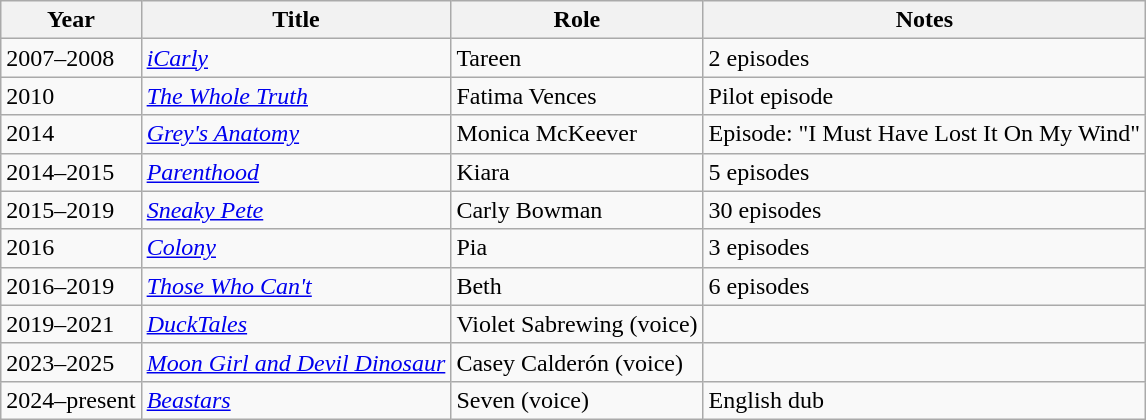<table class="wikitable sortable">
<tr>
<th>Year</th>
<th>Title</th>
<th>Role</th>
<th class="unsortable">Notes</th>
</tr>
<tr>
<td>2007–2008</td>
<td><em><a href='#'>iCarly</a></em></td>
<td>Tareen</td>
<td>2 episodes</td>
</tr>
<tr>
<td>2010</td>
<td><em><a href='#'>The Whole Truth</a></em></td>
<td>Fatima Vences</td>
<td>Pilot episode</td>
</tr>
<tr>
<td>2014</td>
<td><em><a href='#'>Grey's Anatomy</a></em></td>
<td>Monica McKeever</td>
<td>Episode: "I Must Have Lost It On My Wind"</td>
</tr>
<tr>
<td>2014–2015</td>
<td><em><a href='#'>Parenthood</a></em></td>
<td>Kiara</td>
<td>5 episodes</td>
</tr>
<tr>
<td>2015–2019</td>
<td><em><a href='#'>Sneaky Pete</a></em></td>
<td>Carly Bowman</td>
<td>30 episodes</td>
</tr>
<tr>
<td>2016</td>
<td><a href='#'><em>Colony</em></a></td>
<td>Pia</td>
<td>3 episodes</td>
</tr>
<tr>
<td>2016–2019</td>
<td><em><a href='#'>Those Who Can't</a></em></td>
<td>Beth</td>
<td>6 episodes</td>
</tr>
<tr>
<td>2019–2021</td>
<td><em><a href='#'>DuckTales</a></em></td>
<td>Violet Sabrewing (voice)</td>
<td></td>
</tr>
<tr>
<td>2023–2025</td>
<td><em><a href='#'>Moon Girl and Devil Dinosaur</a></em></td>
<td>Casey Calderón (voice)</td>
<td></td>
</tr>
<tr>
<td>2024–present</td>
<td><em><a href='#'>Beastars</a></em></td>
<td>Seven (voice)</td>
<td>English dub</td>
</tr>
</table>
